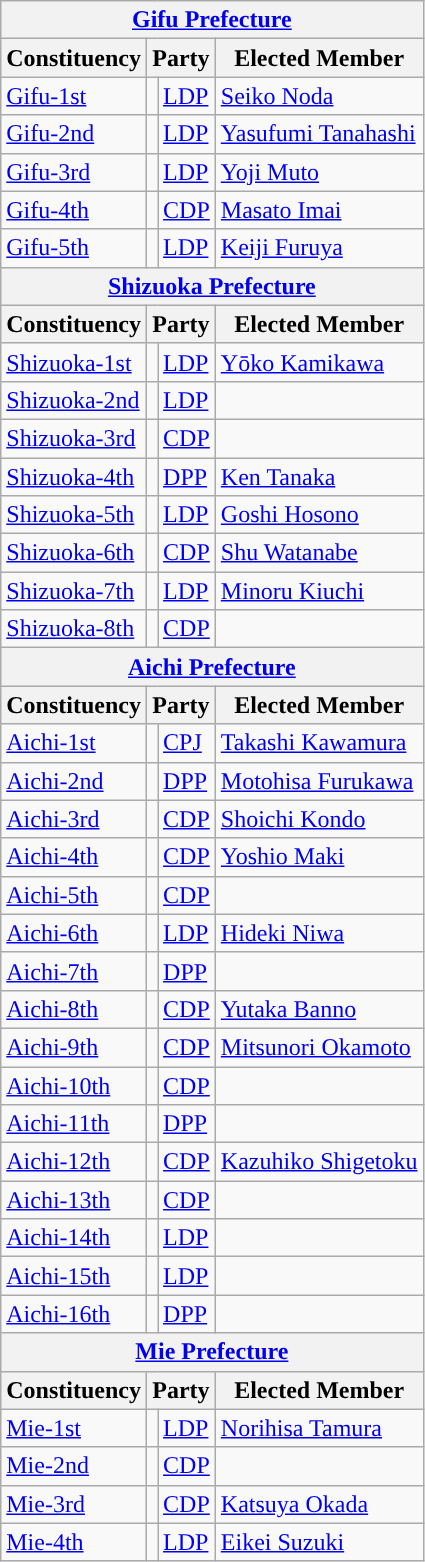<table class="wikitable">
<tr>
<th colspan=4><a href='#'>Gifu Prefecture</a></th>
</tr>
<tr>
<th>Constituency</th>
<th colspan=2>Party</th>
<th>Elected Member</th>
</tr>
<tr>
<td><a href='#'>Gifu-1st</a></td>
<td style="background:"></td>
<td><a href='#'>LDP</a></td>
<td><a href='#'>Seiko Noda</a></td>
</tr>
<tr>
<td><a href='#'>Gifu-2nd</a></td>
<td style="background:"></td>
<td><a href='#'>LDP</a></td>
<td><a href='#'>Yasufumi Tanahashi</a></td>
</tr>
<tr>
<td><a href='#'>Gifu-3rd</a></td>
<td style="background:"></td>
<td><a href='#'>LDP</a></td>
<td><a href='#'>Yoji Muto</a></td>
</tr>
<tr>
<td><a href='#'>Gifu-4th</a></td>
<td style="background:"></td>
<td><a href='#'>CDP</a></td>
<td><a href='#'>Masato Imai</a></td>
</tr>
<tr>
<td><a href='#'>Gifu-5th</a></td>
<td style="background:"></td>
<td><a href='#'>LDP</a></td>
<td><a href='#'>Keiji Furuya</a></td>
</tr>
<tr>
<th colspan=4><a href='#'>Shizuoka Prefecture</a></th>
</tr>
<tr>
<th>Constituency</th>
<th colspan=2>Party</th>
<th>Elected Member</th>
</tr>
<tr>
<td><a href='#'>Shizuoka-1st</a></td>
<td style="background:"></td>
<td><a href='#'>LDP</a></td>
<td><a href='#'>Yōko Kamikawa</a></td>
</tr>
<tr>
<td><a href='#'>Shizuoka-2nd</a></td>
<td style="background:"></td>
<td><a href='#'>LDP</a></td>
<td></td>
</tr>
<tr>
<td><a href='#'>Shizuoka-3rd</a></td>
<td style="background:"></td>
<td><a href='#'>CDP</a></td>
<td></td>
</tr>
<tr>
<td><a href='#'>Shizuoka-4th</a></td>
<td style="background:"></td>
<td><a href='#'>DPP</a></td>
<td><a href='#'>Ken Tanaka</a></td>
</tr>
<tr>
<td><a href='#'>Shizuoka-5th</a></td>
<td style="background:"></td>
<td><a href='#'>LDP</a></td>
<td><a href='#'>Goshi Hosono</a></td>
</tr>
<tr>
<td><a href='#'>Shizuoka-6th</a></td>
<td style="background:"></td>
<td><a href='#'>CDP</a></td>
<td><a href='#'>Shu Watanabe</a></td>
</tr>
<tr>
<td><a href='#'>Shizuoka-7th</a></td>
<td style="background:"></td>
<td><a href='#'>LDP</a></td>
<td><a href='#'>Minoru Kiuchi</a></td>
</tr>
<tr>
<td><a href='#'>Shizuoka-8th</a></td>
<td style="background:"></td>
<td><a href='#'>CDP</a></td>
<td></td>
</tr>
<tr>
<th colspan=4><a href='#'>Aichi Prefecture</a></th>
</tr>
<tr>
<th>Constituency</th>
<th colspan=2>Party</th>
<th>Elected Member</th>
</tr>
<tr>
<td><a href='#'>Aichi-1st</a></td>
<td style="background:"></td>
<td><a href='#'>CPJ</a></td>
<td><a href='#'>Takashi Kawamura</a></td>
</tr>
<tr>
<td><a href='#'>Aichi-2nd</a></td>
<td style="background:"></td>
<td><a href='#'>DPP</a></td>
<td><a href='#'>Motohisa Furukawa</a></td>
</tr>
<tr>
<td><a href='#'>Aichi-3rd</a></td>
<td style="background:"></td>
<td><a href='#'>CDP</a></td>
<td><a href='#'>Shoichi Kondo</a></td>
</tr>
<tr>
<td><a href='#'>Aichi-4th</a></td>
<td style="background:"></td>
<td><a href='#'>CDP</a></td>
<td><a href='#'>Yoshio Maki</a></td>
</tr>
<tr>
<td><a href='#'>Aichi-5th</a></td>
<td style="background:"></td>
<td><a href='#'>CDP</a></td>
<td></td>
</tr>
<tr>
<td><a href='#'>Aichi-6th</a></td>
<td style="background:"></td>
<td><a href='#'>LDP</a></td>
<td><a href='#'>Hideki Niwa</a></td>
</tr>
<tr>
<td><a href='#'>Aichi-7th</a></td>
<td style="background:"></td>
<td><a href='#'>DPP</a></td>
<td></td>
</tr>
<tr>
<td><a href='#'>Aichi-8th</a></td>
<td style="background:"></td>
<td><a href='#'>CDP</a></td>
<td><a href='#'>Yutaka Banno</a></td>
</tr>
<tr>
<td><a href='#'>Aichi-9th</a></td>
<td style="background:"></td>
<td><a href='#'>CDP</a></td>
<td><a href='#'>Mitsunori Okamoto</a></td>
</tr>
<tr>
<td><a href='#'>Aichi-10th</a></td>
<td style="background:"></td>
<td><a href='#'>CDP</a></td>
<td></td>
</tr>
<tr>
<td><a href='#'>Aichi-11th</a></td>
<td style="background:"></td>
<td><a href='#'>DPP</a></td>
<td></td>
</tr>
<tr>
<td><a href='#'>Aichi-12th</a></td>
<td style="background:"></td>
<td><a href='#'>CDP</a></td>
<td><a href='#'>Kazuhiko Shigetoku</a></td>
</tr>
<tr>
<td><a href='#'>Aichi-13th</a></td>
<td style="background:"></td>
<td><a href='#'>CDP</a></td>
<td></td>
</tr>
<tr>
<td><a href='#'>Aichi-14th</a></td>
<td style="background:"></td>
<td><a href='#'>LDP</a></td>
<td></td>
</tr>
<tr>
<td><a href='#'>Aichi-15th</a></td>
<td style="background:"></td>
<td><a href='#'>LDP</a></td>
<td></td>
</tr>
<tr>
<td><a href='#'>Aichi-16th</a></td>
<td style="background:"></td>
<td><a href='#'>DPP</a></td>
<td></td>
</tr>
<tr>
<th colspan=4><a href='#'>Mie Prefecture</a></th>
</tr>
<tr>
<th>Constituency</th>
<th colspan=2>Party</th>
<th>Elected Member</th>
</tr>
<tr>
<td><a href='#'>Mie-1st</a></td>
<td style="background:"></td>
<td><a href='#'>LDP</a></td>
<td><a href='#'>Norihisa Tamura</a></td>
</tr>
<tr>
<td><a href='#'>Mie-2nd</a></td>
<td style="background:"></td>
<td><a href='#'>CDP</a></td>
<td></td>
</tr>
<tr>
<td><a href='#'>Mie-3rd</a></td>
<td style="background:"></td>
<td><a href='#'>CDP</a></td>
<td><a href='#'>Katsuya Okada</a></td>
</tr>
<tr>
<td><a href='#'>Mie-4th</a></td>
<td style="background:"></td>
<td><a href='#'>LDP</a></td>
<td><a href='#'>Eikei Suzuki</a></td>
</tr>
</table>
